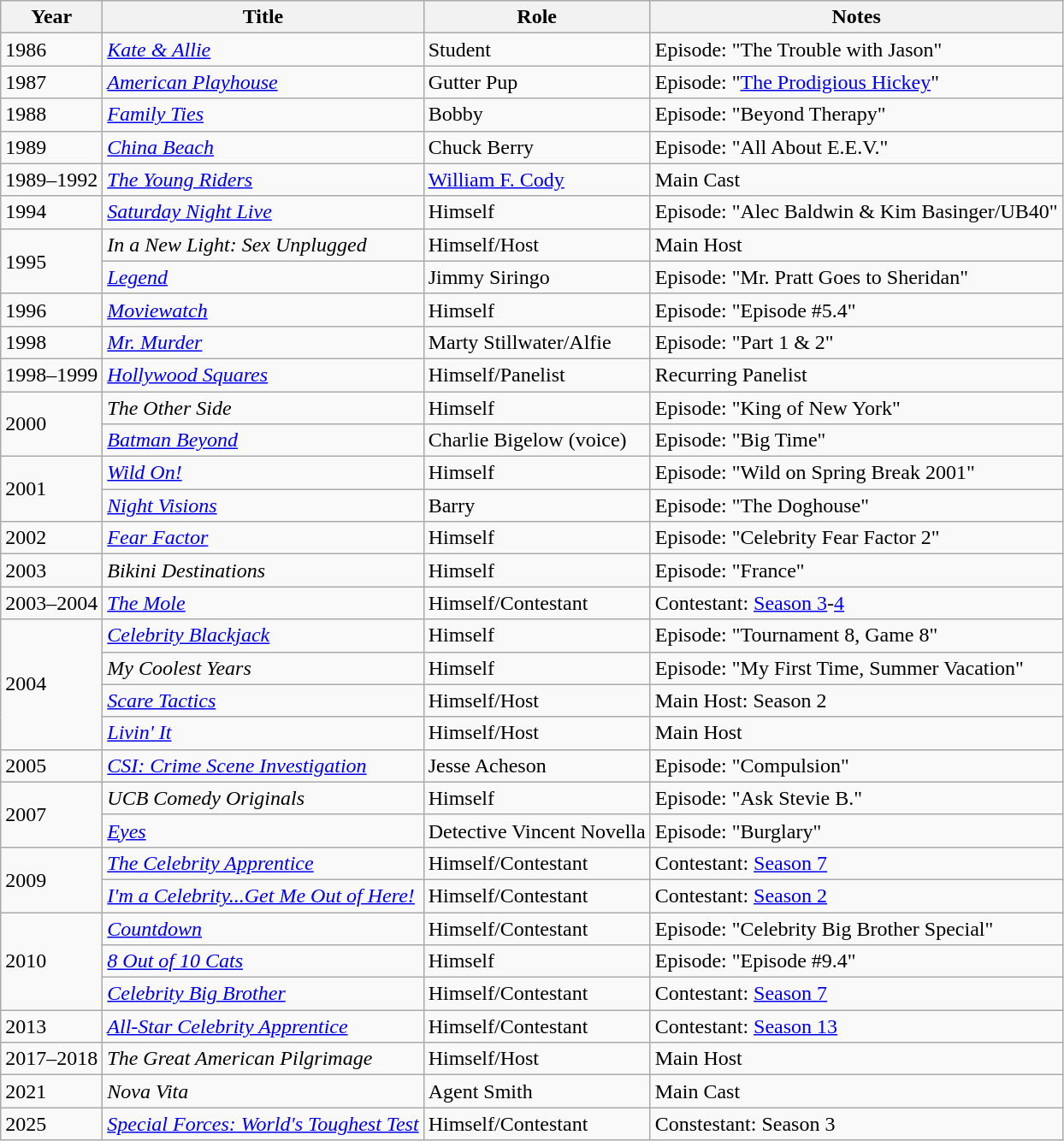<table class="wikitable sortable">
<tr>
<th>Year</th>
<th>Title</th>
<th>Role</th>
<th>Notes</th>
</tr>
<tr>
<td>1986</td>
<td><em><a href='#'>Kate & Allie</a></em></td>
<td>Student</td>
<td>Episode: "The Trouble with Jason"</td>
</tr>
<tr>
<td>1987</td>
<td><em><a href='#'>American Playhouse</a></em></td>
<td>Gutter Pup</td>
<td>Episode: "<a href='#'>The Prodigious Hickey</a>"</td>
</tr>
<tr>
<td>1988</td>
<td><em><a href='#'>Family Ties</a></em></td>
<td>Bobby</td>
<td>Episode: "Beyond Therapy"</td>
</tr>
<tr>
<td>1989</td>
<td><em><a href='#'>China Beach</a></em></td>
<td>Chuck Berry</td>
<td>Episode: "All About E.E.V."</td>
</tr>
<tr>
<td>1989–1992</td>
<td><em><a href='#'>The Young Riders</a></em></td>
<td><a href='#'>William F. Cody</a></td>
<td>Main Cast</td>
</tr>
<tr>
<td>1994</td>
<td><em><a href='#'>Saturday Night Live</a></em></td>
<td>Himself</td>
<td>Episode: "Alec Baldwin & Kim Basinger/UB40"</td>
</tr>
<tr>
<td rowspan="2">1995</td>
<td><em>In a New Light: Sex Unplugged</em></td>
<td>Himself/Host</td>
<td>Main Host</td>
</tr>
<tr>
<td><em><a href='#'>Legend</a></em></td>
<td>Jimmy Siringo</td>
<td>Episode: "Mr. Pratt Goes to Sheridan"</td>
</tr>
<tr>
<td>1996</td>
<td><em><a href='#'>Moviewatch</a></em></td>
<td>Himself</td>
<td>Episode: "Episode #5.4"</td>
</tr>
<tr>
<td>1998</td>
<td><em><a href='#'>Mr. Murder</a></em></td>
<td>Marty Stillwater/Alfie</td>
<td>Episode: "Part 1 & 2"</td>
</tr>
<tr>
<td>1998–1999</td>
<td><em><a href='#'>Hollywood Squares</a></em></td>
<td>Himself/Panelist</td>
<td>Recurring Panelist</td>
</tr>
<tr>
<td rowspan="2">2000</td>
<td><em>The Other Side</em></td>
<td>Himself</td>
<td>Episode: "King of New York"</td>
</tr>
<tr>
<td><em><a href='#'>Batman Beyond</a></em></td>
<td>Charlie Bigelow (voice)</td>
<td>Episode: "Big Time"</td>
</tr>
<tr>
<td rowspan="2">2001</td>
<td><em><a href='#'>Wild On!</a></em></td>
<td>Himself</td>
<td>Episode: "Wild on Spring Break 2001"</td>
</tr>
<tr>
<td><em><a href='#'>Night Visions</a></em></td>
<td>Barry</td>
<td>Episode: "The Doghouse"</td>
</tr>
<tr>
<td>2002</td>
<td><em><a href='#'>Fear Factor</a></em></td>
<td>Himself</td>
<td>Episode: "Celebrity Fear Factor 2"</td>
</tr>
<tr>
<td>2003</td>
<td><em>Bikini Destinations</em></td>
<td>Himself</td>
<td>Episode: "France"</td>
</tr>
<tr>
<td>2003–2004</td>
<td><em><a href='#'>The Mole</a></em></td>
<td>Himself/Contestant</td>
<td>Contestant: <a href='#'>Season 3</a>-<a href='#'>4</a></td>
</tr>
<tr>
<td rowspan="4">2004</td>
<td><em><a href='#'>Celebrity Blackjack</a></em></td>
<td>Himself</td>
<td>Episode: "Tournament 8, Game 8"</td>
</tr>
<tr>
<td><em>My Coolest Years</em></td>
<td>Himself</td>
<td>Episode: "My First Time, Summer Vacation"</td>
</tr>
<tr>
<td><em><a href='#'>Scare Tactics</a></em></td>
<td>Himself/Host</td>
<td>Main Host: Season 2</td>
</tr>
<tr>
<td><em><a href='#'>Livin' It</a></em></td>
<td>Himself/Host</td>
<td>Main Host</td>
</tr>
<tr>
<td>2005</td>
<td><em><a href='#'>CSI: Crime Scene Investigation</a></em></td>
<td>Jesse Acheson</td>
<td>Episode: "Compulsion"</td>
</tr>
<tr>
<td rowspan="2">2007</td>
<td><em>UCB Comedy Originals</em></td>
<td>Himself</td>
<td>Episode: "Ask Stevie B."</td>
</tr>
<tr>
<td><em><a href='#'>Eyes</a></em></td>
<td>Detective Vincent Novella</td>
<td>Episode: "Burglary"</td>
</tr>
<tr>
<td rowspan="2">2009</td>
<td><em><a href='#'>The Celebrity Apprentice</a></em></td>
<td>Himself/Contestant</td>
<td>Contestant: <a href='#'>Season 7</a></td>
</tr>
<tr>
<td><em><a href='#'>I'm a Celebrity...Get Me Out of Here!</a></em></td>
<td>Himself/Contestant</td>
<td>Contestant: <a href='#'>Season 2</a></td>
</tr>
<tr>
<td rowspan="3">2010</td>
<td><em><a href='#'>Countdown</a></em></td>
<td>Himself/Contestant</td>
<td>Episode: "Celebrity Big Brother Special"</td>
</tr>
<tr>
<td><em><a href='#'>8 Out of 10 Cats</a></em></td>
<td>Himself</td>
<td>Episode: "Episode #9.4"</td>
</tr>
<tr>
<td><em><a href='#'>Celebrity Big Brother</a></em></td>
<td>Himself/Contestant</td>
<td>Contestant: <a href='#'>Season 7</a></td>
</tr>
<tr>
<td>2013</td>
<td><em><a href='#'>All-Star Celebrity Apprentice</a></em></td>
<td>Himself/Contestant</td>
<td>Contestant: <a href='#'>Season 13</a></td>
</tr>
<tr>
<td>2017–2018</td>
<td><em>The Great American Pilgrimage</em></td>
<td>Himself/Host</td>
<td>Main Host</td>
</tr>
<tr>
<td>2021</td>
<td><em>Nova Vita</em></td>
<td>Agent Smith</td>
<td>Main Cast</td>
</tr>
<tr>
<td>2025</td>
<td><em><a href='#'>Special Forces: World's Toughest Test</a></em></td>
<td>Himself/Contestant</td>
<td>Constestant: Season 3</td>
</tr>
</table>
